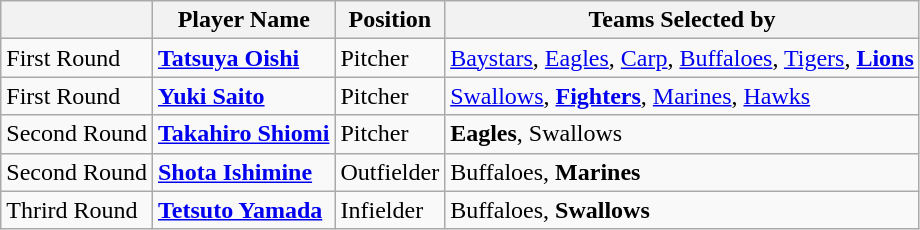<table class="wikitable">
<tr>
<th></th>
<th>Player Name</th>
<th>Position</th>
<th>Teams Selected by</th>
</tr>
<tr>
<td>First Round</td>
<td><strong><a href='#'>Tatsuya Oishi</a></strong></td>
<td>Pitcher</td>
<td><a href='#'>Baystars</a>, <a href='#'>Eagles</a>, <a href='#'>Carp</a>, <a href='#'>Buffaloes</a>, <a href='#'>Tigers</a>, <strong><a href='#'>Lions</a></strong></td>
</tr>
<tr>
<td>First Round</td>
<td><strong><a href='#'>Yuki Saito</a></strong></td>
<td>Pitcher</td>
<td><a href='#'>Swallows</a>, <strong><a href='#'>Fighters</a></strong>, <a href='#'>Marines</a>, <a href='#'>Hawks</a></td>
</tr>
<tr>
<td>Second Round</td>
<td><strong><a href='#'>Takahiro Shiomi</a></strong></td>
<td>Pitcher</td>
<td><strong>Eagles</strong>, Swallows</td>
</tr>
<tr>
<td>Second Round</td>
<td><strong><a href='#'>Shota Ishimine</a></strong></td>
<td>Outfielder</td>
<td>Buffaloes, <strong>Marines</strong></td>
</tr>
<tr>
<td>Thrird Round</td>
<td><strong><a href='#'>Tetsuto Yamada</a></strong></td>
<td>Infielder</td>
<td>Buffaloes, <strong>Swallows</strong></td>
</tr>
</table>
